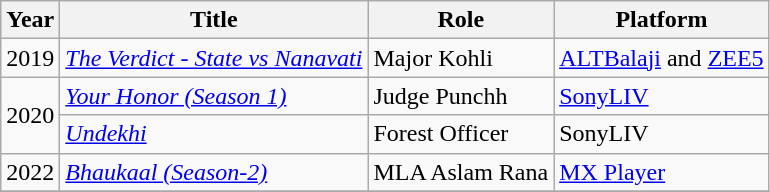<table class="wikitable">
<tr>
<th>Year</th>
<th>Title</th>
<th>Role</th>
<th>Platform</th>
</tr>
<tr>
<td>2019</td>
<td><em><a href='#'>The Verdict - State vs Nanavati</a></em></td>
<td>Major Kohli</td>
<td><a href='#'>ALTBalaji</a> and <a href='#'>ZEE5</a></td>
</tr>
<tr>
<td rowspan="2">2020</td>
<td><em><a href='#'>Your Honor (Season 1)</a></em></td>
<td>Judge Punchh</td>
<td><a href='#'>SonyLIV</a></td>
</tr>
<tr>
<td><em><a href='#'>Undekhi</a></em></td>
<td>Forest Officer</td>
<td>SonyLIV</td>
</tr>
<tr>
<td>2022</td>
<td><em><a href='#'> Bhaukaal (Season-2)</a></em></td>
<td>MLA Aslam Rana</td>
<td><a href='#'>MX Player</a></td>
</tr>
<tr>
</tr>
</table>
